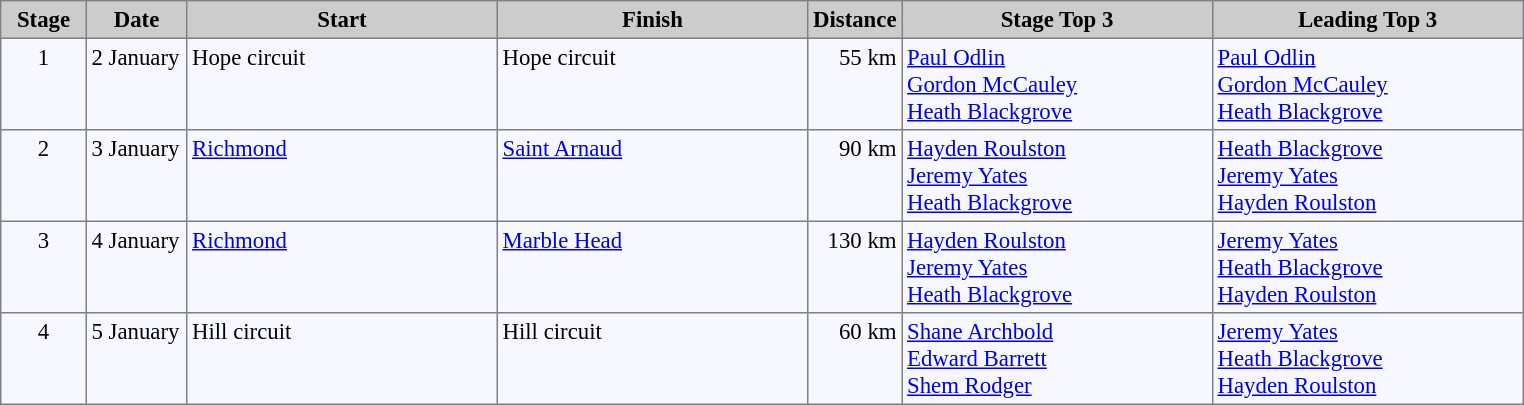<table bgcolor="#f7f8ff" cellpadding="3" cellspacing="0" border="1" style="font-size: 95%; border: gray solid 1px; border-collapse: collapse;">
<tr bgcolor="#CCCCCC">
<td align="center" width="50"><strong>Stage</strong></td>
<td align="center" width="60"><strong>Date</strong></td>
<td align="center" width="200"><strong>Start</strong></td>
<td align="center" width="200"><strong>Finish</strong></td>
<td align="center" width="50"><strong>Distance</strong></td>
<td align="center" width="200"><strong>Stage Top 3</strong></td>
<td align="center" width="200"><strong>Leading Top 3</strong></td>
</tr>
<tr valign=top>
<td align=center>1</td>
<td>2 January</td>
<td>Hope circuit</td>
<td>Hope circuit</td>
<td align=right>55 km</td>
<td> <a href='#'>Paul Odlin</a><br>  <a href='#'>Gordon McCauley</a><br>  <a href='#'>Heath Blackgrove</a></td>
<td> <a href='#'>Paul Odlin</a><br>  <a href='#'>Gordon McCauley</a><br>  <a href='#'>Heath Blackgrove</a></td>
</tr>
<tr valign=top>
<td align=center>2</td>
<td>3 January</td>
<td><a href='#'>Richmond</a></td>
<td><a href='#'>Saint Arnaud</a></td>
<td align=right>90 km</td>
<td> <a href='#'>Hayden Roulston</a><br>  <a href='#'>Jeremy Yates</a><br>  <a href='#'>Heath Blackgrove</a></td>
<td> <a href='#'>Heath Blackgrove</a><br>  <a href='#'>Jeremy Yates</a><br>  <a href='#'>Hayden Roulston</a></td>
</tr>
<tr valign=top>
<td align=center>3</td>
<td>4 January</td>
<td><a href='#'>Richmond</a></td>
<td><a href='#'>Marble Head</a></td>
<td align=right>130 km</td>
<td> <a href='#'>Hayden Roulston</a><br>  <a href='#'>Jeremy Yates</a><br>  <a href='#'>Heath Blackgrove</a></td>
<td> <a href='#'>Jeremy Yates</a><br>  <a href='#'>Heath Blackgrove</a><br>  <a href='#'>Hayden Roulston</a></td>
</tr>
<tr valign=top>
<td align=center>4</td>
<td>5 January</td>
<td>Hill circuit</td>
<td>Hill circuit</td>
<td align=right>60 km</td>
<td> <a href='#'>Shane Archbold</a><br>  <a href='#'>Edward Barrett</a><br>  <a href='#'>Shem Rodger</a></td>
<td> <a href='#'>Jeremy Yates</a><br>  <a href='#'>Heath Blackgrove</a><br>  <a href='#'>Hayden Roulston</a></td>
</tr>
</table>
